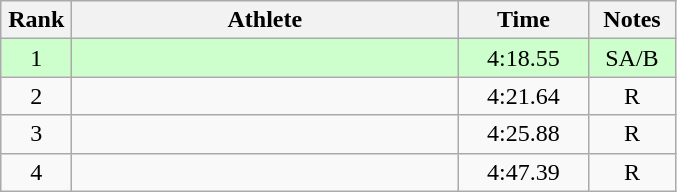<table class=wikitable style="text-align:center">
<tr>
<th width=40>Rank</th>
<th width=250>Athlete</th>
<th width=80>Time</th>
<th width=50>Notes</th>
</tr>
<tr bgcolor="ccffcc">
<td>1</td>
<td align=left></td>
<td>4:18.55</td>
<td>SA/B</td>
</tr>
<tr>
<td>2</td>
<td align=left></td>
<td>4:21.64</td>
<td>R</td>
</tr>
<tr>
<td>3</td>
<td align=left></td>
<td>4:25.88</td>
<td>R</td>
</tr>
<tr>
<td>4</td>
<td align=left></td>
<td>4:47.39</td>
<td>R</td>
</tr>
</table>
